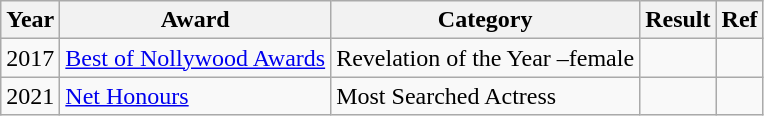<table class="wikitable">
<tr>
<th>Year</th>
<th>Award</th>
<th>Category</th>
<th>Result</th>
<th>Ref</th>
</tr>
<tr>
<td>2017</td>
<td><a href='#'>Best of Nollywood Awards</a></td>
<td>Revelation of the Year –female</td>
<td></td>
<td></td>
</tr>
<tr>
<td>2021</td>
<td><a href='#'>Net Honours</a></td>
<td>Most Searched Actress</td>
<td></td>
<td></td>
</tr>
</table>
